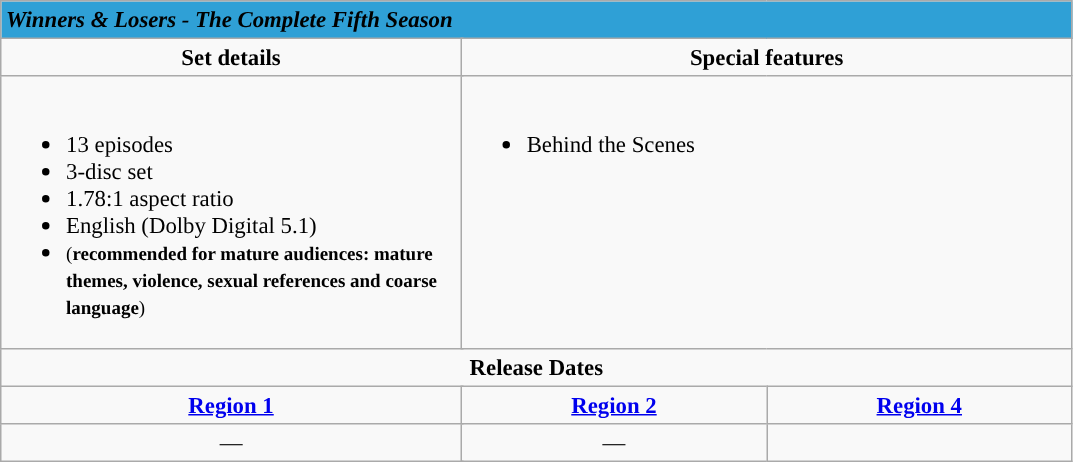<table class="wikitable" style="font-size: 95%;">
<tr style="background:#2fa0d6">
<td colspan="5"><strong><em>Winners & Losers - The Complete Fifth Season</em></strong></td>
</tr>
<tr style="text-align:center;">
<td style="width:300px;" colspan="2"><strong>Set details</strong></td>
<td style="width:300px;" colspan="3"><strong>Special features</strong></td>
</tr>
<tr valign="top">
<td colspan="2" style="text-align:left; width:300px;"><br><ul><li>13 episodes</li><li>3-disc set</li><li>1.78:1 aspect ratio</li><li>English (Dolby Digital 5.1)</li><li> <small>(<strong>recommended for mature audiences: mature themes, violence, sexual references and coarse language</strong>)</small></li></ul></td>
<td colspan="3" style="text-align:left; width:400px;"><br><ul><li>Behind the Scenes</li></ul></td>
</tr>
<tr>
<td colspan="6" style="text-align:center;"><strong>Release Dates</strong></td>
</tr>
<tr>
<td colspan="2" style="text-align:center;"><strong><a href='#'>Region 1</a></strong></td>
<td colspan="2" style="text-align:center;"><strong><a href='#'>Region 2</a></strong></td>
<td colspan="2" style="text-align:center;"><strong><a href='#'>Region 4</a></strong></td>
</tr>
<tr style="text-align:center;">
<td colspan="2">—</td>
<td colspan="2">—</td>
<td colspan="2"></td>
</tr>
</table>
